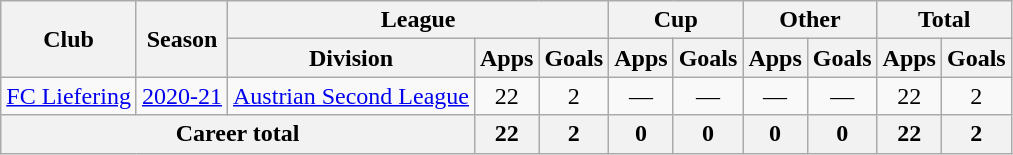<table class=wikitable style=text-align:center>
<tr>
<th rowspan=2>Club</th>
<th rowspan=2>Season</th>
<th colspan=3>League</th>
<th colspan=2>Cup</th>
<th colspan=2>Other</th>
<th colspan=2>Total</th>
</tr>
<tr>
<th>Division</th>
<th>Apps</th>
<th>Goals</th>
<th>Apps</th>
<th>Goals</th>
<th>Apps</th>
<th>Goals</th>
<th>Apps</th>
<th>Goals</th>
</tr>
<tr>
<td rowspan=1><a href='#'>FC Liefering</a></td>
<td><a href='#'>2020-21</a></td>
<td><a href='#'>Austrian Second League</a></td>
<td>22</td>
<td>2</td>
<td>—</td>
<td>—</td>
<td>—</td>
<td>—</td>
<td>22</td>
<td>2</td>
</tr>
<tr>
<th colspan=3>Career total</th>
<th>22</th>
<th>2</th>
<th>0</th>
<th>0</th>
<th>0</th>
<th>0</th>
<th>22</th>
<th>2</th>
</tr>
</table>
